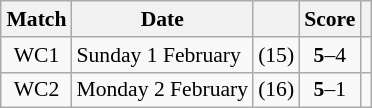<table class="wikitable" style="font-size: 90%; margin: 1em auto 1em auto;">
<tr>
<th>Match</th>
<th>Date</th>
<th></th>
<th>Score</th>
<th></th>
</tr>
<tr>
<td align="center">WC1</td>
<td>Sunday 1 February</td>
<td><strong></strong> (15)</td>
<td align="center"><strong>5</strong>–4</td>
<td></td>
</tr>
<tr>
<td align="center">WC2</td>
<td>Monday 2 February</td>
<td><strong></strong> (16)</td>
<td align="center"><strong>5</strong>–1</td>
<td></td>
</tr>
</table>
